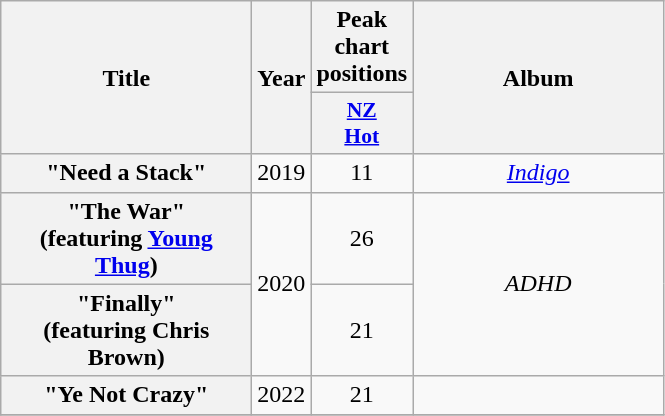<table class="wikitable plainrowheaders" style="text-align:center">
<tr>
<th scope="col" rowspan="2" style="width:10em;">Title</th>
<th scope="col" rowspan="2" style="width:1em;">Year</th>
<th scope="col" colspan="1">Peak chart positions</th>
<th scope="col" rowspan="2" style="width:10em;">Album</th>
</tr>
<tr>
<th scope="col" style="width:3em;font-size:90%;"><a href='#'>NZ<br>Hot</a><br></th>
</tr>
<tr>
<th scope="row">"Need a Stack"<br></th>
<td>2019</td>
<td>11</td>
<td><em><a href='#'>Indigo</a></em></td>
</tr>
<tr>
<th scope="row">"The War"<br><span>(featuring <a href='#'>Young Thug</a>)</span></th>
<td rowspan="2">2020</td>
<td>26</td>
<td rowspan="2"><em>ADHD</em></td>
</tr>
<tr>
<th scope="row">"Finally"<br><span>(featuring Chris Brown)</span></th>
<td>21</td>
</tr>
<tr>
<th scope="row">"Ye Not Crazy"</th>
<td>2022</td>
<td>21</td>
<td></td>
</tr>
<tr>
</tr>
</table>
